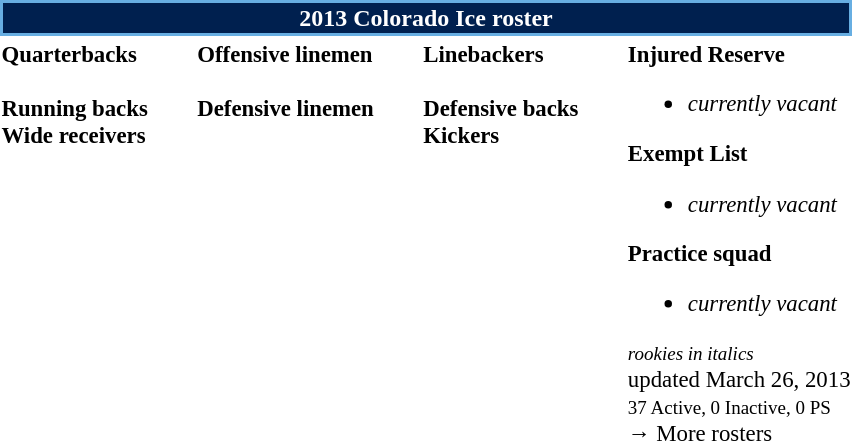<table class="toccolours" style="text-align: left;">
<tr>
<th colspan="7" style="background:#00204F; border:2px solid #67AEE2; color:white; text-align:center;"><strong>2013 Colorado Ice roster</strong></th>
</tr>
<tr>
<td style="font-size: 95%;" valign="top"><strong>Quarterbacks</strong><br><br><strong>Running backs</strong>
<br><strong>Wide receivers</strong>



</td>
<td style="width: 25px;"></td>
<td style="font-size: 95%;" valign="top"><strong>Offensive linemen</strong><br>

<br><strong>Defensive linemen</strong>




</td>
<td style="width: 25px;"></td>
<td style="font-size: 95%;" valign="top"><strong>Linebackers</strong><br>

<br><strong>Defensive backs</strong>





<br><strong>Kickers</strong>
</td>
<td style="width: 25px;"></td>
<td style="font-size: 95%;" valign="top"><strong>Injured Reserve</strong><br><ul><li><em>currently vacant</em></li></ul><strong>Exempt List</strong><ul><li><em>currently vacant</em></li></ul><strong>Practice squad</strong><ul><li><em>currently vacant</em></li></ul><small><em>rookies in italics</em></small><br>
<span></span> updated March 26, 2013<br>
<small>37 Active, 0 Inactive, 0 PS</small><br>→ More rosters</td>
</tr>
<tr>
</tr>
</table>
